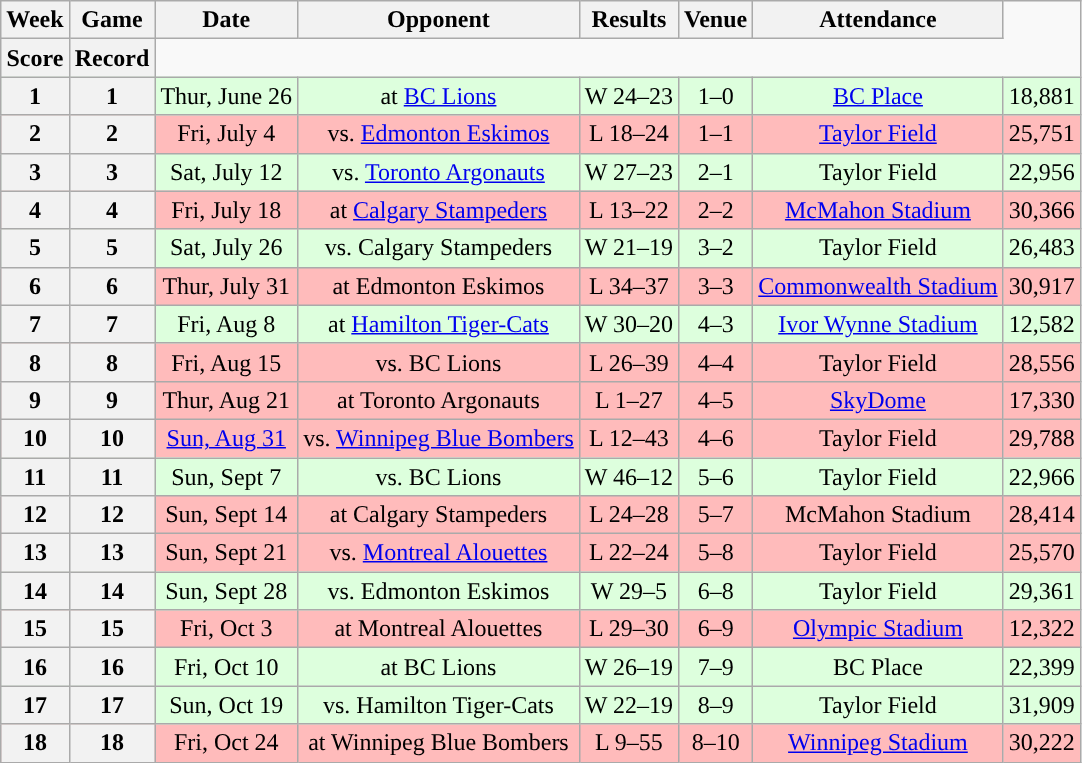<table class="wikitable" style="text-align:center">
<tr>
<th>Week</th>
<th>Game</th>
<th>Date</th>
<th>Opponent</th>
<th>Results</th>
<th>Venue</th>
<th>Attendance</th>
</tr>
<tr>
<th>Score</th>
<th>Record</th>
</tr>
<tr style="background:#ddffdd">
<th>1</th>
<th>1</th>
<td>Thur, June 26</td>
<td>at <a href='#'>BC Lions</a></td>
<td>W 24–23</td>
<td>1–0</td>
<td><a href='#'>BC Place</a></td>
<td>18,881</td>
</tr>
<tr style="background:#ffbbbb">
<th>2</th>
<th>2</th>
<td>Fri, July 4</td>
<td>vs. <a href='#'>Edmonton Eskimos</a></td>
<td>L 18–24</td>
<td>1–1</td>
<td><a href='#'>Taylor Field</a></td>
<td>25,751</td>
</tr>
<tr style="background:#ddffdd">
<th>3</th>
<th>3</th>
<td>Sat, July 12</td>
<td>vs. <a href='#'>Toronto Argonauts</a></td>
<td>W 27–23</td>
<td>2–1</td>
<td>Taylor Field</td>
<td>22,956</td>
</tr>
<tr style="background:#ffbbbb">
<th>4</th>
<th>4</th>
<td>Fri, July 18</td>
<td>at <a href='#'>Calgary Stampeders</a></td>
<td>L 13–22</td>
<td>2–2</td>
<td><a href='#'>McMahon Stadium</a></td>
<td>30,366</td>
</tr>
<tr style="background:#ddffdd">
<th>5</th>
<th>5</th>
<td>Sat, July 26</td>
<td>vs. Calgary Stampeders</td>
<td>W 21–19</td>
<td>3–2</td>
<td>Taylor Field</td>
<td>26,483</td>
</tr>
<tr style="background:#ffbbbb">
<th>6</th>
<th>6</th>
<td>Thur, July 31</td>
<td>at Edmonton Eskimos</td>
<td>L 34–37</td>
<td>3–3</td>
<td><a href='#'>Commonwealth Stadium</a></td>
<td>30,917</td>
</tr>
<tr style="background:#ddffdd">
<th>7</th>
<th>7</th>
<td>Fri, Aug 8</td>
<td>at <a href='#'>Hamilton Tiger-Cats</a></td>
<td>W 30–20</td>
<td>4–3</td>
<td><a href='#'>Ivor Wynne Stadium</a></td>
<td>12,582</td>
</tr>
<tr style="background:#ffbbbb">
<th>8</th>
<th>8</th>
<td>Fri, Aug 15</td>
<td>vs. BC Lions</td>
<td>L 26–39</td>
<td>4–4</td>
<td>Taylor Field</td>
<td>28,556</td>
</tr>
<tr style="background:#ffbbbb">
<th>9</th>
<th>9</th>
<td>Thur, Aug 21</td>
<td>at Toronto Argonauts</td>
<td>L 1–27</td>
<td>4–5</td>
<td><a href='#'>SkyDome</a></td>
<td>17,330</td>
</tr>
<tr style="background:#ffbbbb">
<th>10</th>
<th>10</th>
<td><a href='#'>Sun, Aug 31</a></td>
<td>vs. <a href='#'>Winnipeg Blue Bombers</a></td>
<td>L 12–43</td>
<td>4–6</td>
<td>Taylor Field</td>
<td>29,788</td>
</tr>
<tr style="background:#ddffdd">
<th>11</th>
<th>11</th>
<td>Sun, Sept 7</td>
<td>vs. BC Lions</td>
<td>W 46–12</td>
<td>5–6</td>
<td>Taylor Field</td>
<td>22,966</td>
</tr>
<tr style="background:#ffbbbb">
<th>12</th>
<th>12</th>
<td>Sun, Sept 14</td>
<td>at Calgary Stampeders</td>
<td>L 24–28</td>
<td>5–7</td>
<td>McMahon Stadium</td>
<td>28,414</td>
</tr>
<tr style="background:#ffbbbb">
<th>13</th>
<th>13</th>
<td>Sun, Sept 21</td>
<td>vs. <a href='#'>Montreal Alouettes</a></td>
<td>L 22–24</td>
<td>5–8</td>
<td>Taylor Field</td>
<td>25,570</td>
</tr>
<tr style="background:#ddffdd">
<th>14</th>
<th>14</th>
<td>Sun, Sept 28</td>
<td>vs. Edmonton Eskimos</td>
<td>W 29–5</td>
<td>6–8</td>
<td>Taylor Field</td>
<td>29,361</td>
</tr>
<tr style="background:#ffbbbb">
<th>15</th>
<th>15</th>
<td>Fri, Oct 3</td>
<td>at Montreal Alouettes</td>
<td>L 29–30</td>
<td>6–9</td>
<td><a href='#'>Olympic Stadium</a></td>
<td>12,322</td>
</tr>
<tr style="background:#ddffdd">
<th>16</th>
<th>16</th>
<td>Fri, Oct 10</td>
<td>at BC Lions</td>
<td>W 26–19</td>
<td>7–9</td>
<td>BC Place</td>
<td>22,399</td>
</tr>
<tr style="background:#ddffdd">
<th>17</th>
<th>17</th>
<td>Sun, Oct 19</td>
<td>vs. Hamilton Tiger-Cats</td>
<td>W 22–19</td>
<td>8–9</td>
<td>Taylor Field</td>
<td>31,909</td>
</tr>
<tr style="background:#ffbbbb">
<th>18</th>
<th>18</th>
<td>Fri, Oct 24</td>
<td>at Winnipeg Blue Bombers</td>
<td>L 9–55</td>
<td>8–10</td>
<td><a href='#'>Winnipeg Stadium</a></td>
<td>30,222</td>
</tr>
</table>
